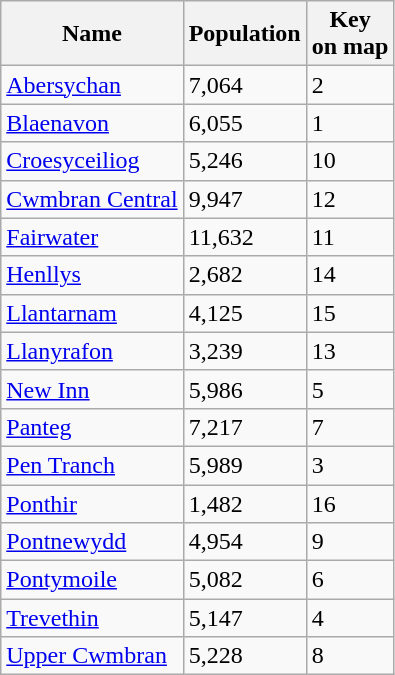<table class="wikitable sortable" border="1">
<tr>
<th>Name</th>
<th data-sort-type="number">Population</th>
<th>Key <br>on map</th>
</tr>
<tr>
<td><a href='#'>Abersychan</a></td>
<td>7,064</td>
<td>2</td>
</tr>
<tr>
<td><a href='#'>Blaenavon</a></td>
<td>6,055 </td>
<td>1</td>
</tr>
<tr>
<td><a href='#'>Croesyceiliog</a></td>
<td>5,246 </td>
<td>10</td>
</tr>
<tr>
<td><a href='#'>Cwmbran Central</a></td>
<td>9,947 </td>
<td>12</td>
</tr>
<tr>
<td><a href='#'>Fairwater</a></td>
<td>11,632 </td>
<td>11</td>
</tr>
<tr>
<td><a href='#'>Henllys</a></td>
<td>2,682 </td>
<td>14</td>
</tr>
<tr>
<td><a href='#'>Llantarnam</a></td>
<td>4,125 </td>
<td>15</td>
</tr>
<tr>
<td><a href='#'>Llanyrafon</a></td>
<td>3,239 </td>
<td>13</td>
</tr>
<tr>
<td><a href='#'>New Inn</a></td>
<td>5,986 </td>
<td>5</td>
</tr>
<tr>
<td><a href='#'>Panteg</a></td>
<td>7,217 </td>
<td>7</td>
</tr>
<tr>
<td><a href='#'>Pen Tranch</a></td>
<td>5,989 </td>
<td>3</td>
</tr>
<tr>
<td><a href='#'>Ponthir</a></td>
<td>1,482 </td>
<td>16</td>
</tr>
<tr>
<td><a href='#'>Pontnewydd</a></td>
<td>4,954 </td>
<td>9</td>
</tr>
<tr>
<td><a href='#'>Pontymoile</a></td>
<td>5,082 </td>
<td>6</td>
</tr>
<tr>
<td><a href='#'>Trevethin</a></td>
<td>5,147 </td>
<td>4</td>
</tr>
<tr>
<td><a href='#'>Upper Cwmbran</a></td>
<td>5,228 </td>
<td>8</td>
</tr>
</table>
